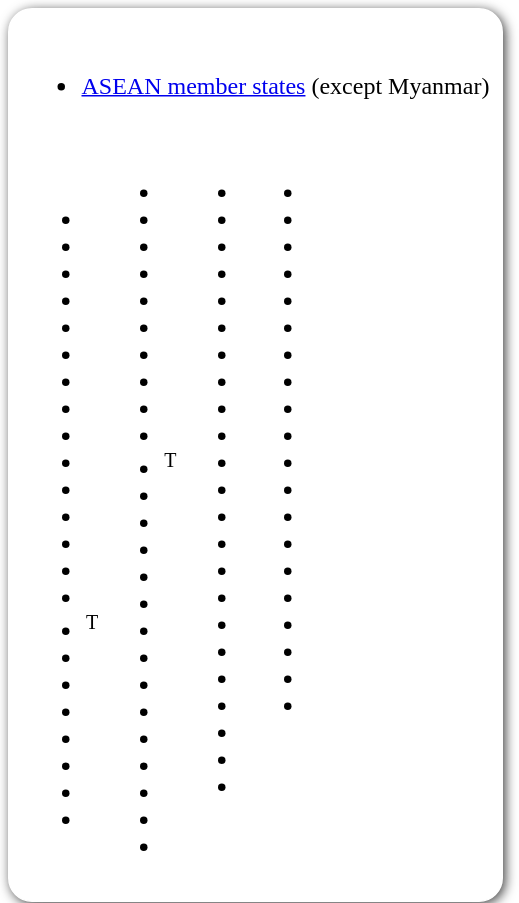<table style=" border-radius:1em; box-shadow: 0.1em 0.1em 0.5em rgba(0,0,0,0.75); background-color: white; border: 1px solid white; padding: 5px;">
<tr style="vertical-align:top;">
<td><br><ul><li> <a href='#'>ASEAN member states</a> (except Myanmar)</li></ul><table>
<tr>
<td><br><ul><li></li><li></li><li></li><li></li><li></li><li></li><li></li><li></li><li></li><li></li><li></li><li></li><li></li><li></li><li></li><li><sup>T</sup></li><li></li><li></li><li></li><li></li><li></li><li></li><li></li></ul></td>
<td valign="top"><br><ul><li></li><li></li><li></li><li></li><li></li><li></li><li></li><li></li><li></li><li></li><li><sup>T</sup></li><li></li><li></li><li></li><li></li><li></li><li></li><li></li><li></li><li></li><li></li><li></li><li></li><li></li><li></li></ul></td>
<td valign="top"><br><ul><li></li><li></li><li></li><li></li><li></li><li></li><li></li><li></li><li></li><li></li><li></li><li></li><li></li><li></li><li></li><li></li><li></li><li></li><li></li><li></li><li></li><li></li><li></li></ul></td>
<td valign="top"><br><ul><li></li><li></li><li></li><li></li><li></li><li></li><li></li><li></li><li></li><li></li><li></li><li></li><li></li><li></li><li></li><li></li><li></li><li></li><li></li><li></li></ul></td>
<td></td>
</tr>
</table>
</td>
</tr>
</table>
